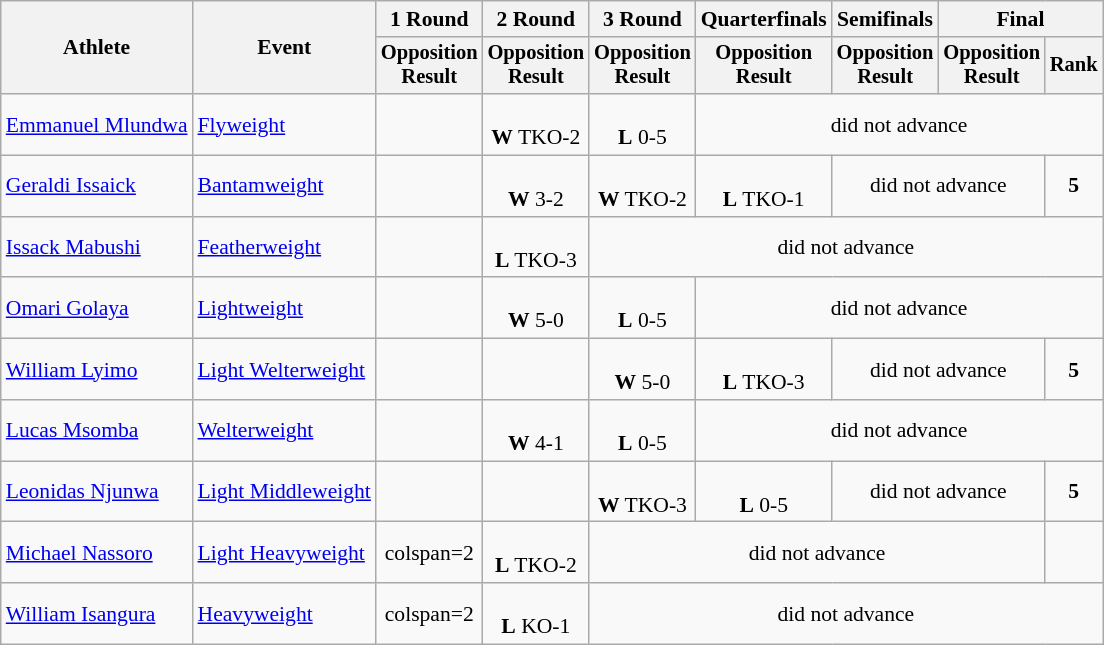<table class="wikitable" style="font-size:90%">
<tr>
<th rowspan="2">Athlete</th>
<th rowspan="2">Event</th>
<th>1 Round</th>
<th>2 Round</th>
<th>3 Round</th>
<th>Quarterfinals</th>
<th>Semifinals</th>
<th colspan=2>Final</th>
</tr>
<tr style="font-size:95%">
<th>Opposition<br>Result</th>
<th>Opposition<br>Result</th>
<th>Opposition<br>Result</th>
<th>Opposition<br>Result</th>
<th>Opposition<br>Result</th>
<th>Opposition<br>Result</th>
<th>Rank</th>
</tr>
<tr align=center>
<td align=left><a href='#'>Emmanuel Mlundwa</a></td>
<td align=left><a href='#'>Flyweight</a></td>
<td></td>
<td><br><strong>W</strong> TKO-2</td>
<td><br><strong>L</strong> 0-5</td>
<td colspan=4>did not advance</td>
</tr>
<tr align=center>
<td align=left><a href='#'>Geraldi Issaick</a></td>
<td align=left><a href='#'>Bantamweight</a></td>
<td></td>
<td><br><strong>W</strong> 3-2</td>
<td><br><strong>W</strong> TKO-2</td>
<td><br><strong>L</strong> TKO-1</td>
<td colspan=2>did not advance</td>
<td><strong>5</strong></td>
</tr>
<tr align=center>
<td align=left><a href='#'>Issack Mabushi</a></td>
<td align=left><a href='#'>Featherweight</a></td>
<td></td>
<td><br><strong>L</strong> TKO-3</td>
<td colspan=5>did not advance</td>
</tr>
<tr align=center>
<td align=left><a href='#'>Omari Golaya</a></td>
<td align=left><a href='#'>Lightweight</a></td>
<td></td>
<td><br><strong>W</strong> 5-0</td>
<td><br><strong>L</strong> 0-5</td>
<td colspan=4>did not advance</td>
</tr>
<tr align=center>
<td align=left><a href='#'>William Lyimo</a></td>
<td align=left><a href='#'>Light Welterweight</a></td>
<td></td>
<td></td>
<td><br><strong>W</strong> 5-0</td>
<td><br><strong>L</strong> TKO-3</td>
<td colspan=2>did not advance</td>
<td><strong>5</strong></td>
</tr>
<tr align=center>
<td align=left><a href='#'>Lucas Msomba</a></td>
<td align=left><a href='#'>Welterweight</a></td>
<td></td>
<td><br><strong>W</strong> 4-1</td>
<td><br><strong>L</strong> 0-5</td>
<td colspan=4>did not advance</td>
</tr>
<tr align=center>
<td align=left><a href='#'>Leonidas Njunwa</a></td>
<td align=left><a href='#'>Light Middleweight</a></td>
<td></td>
<td></td>
<td><br><strong>W</strong> TKO-3</td>
<td><br><strong>L</strong> 0-5</td>
<td colspan=2>did not advance</td>
<td><strong>5</strong></td>
</tr>
<tr align=center>
<td align=left><a href='#'>Michael Nassoro</a></td>
<td align=left><a href='#'>Light Heavyweight</a></td>
<td>colspan=2 </td>
<td><br><strong>L</strong> TKO-2</td>
<td colspan=4>did not advance</td>
</tr>
<tr align=center>
<td align=left><a href='#'>William Isangura</a></td>
<td align=left><a href='#'>Heavyweight</a></td>
<td>colspan=2 </td>
<td><br><strong>L</strong> KO-1</td>
<td colspan=5>did not advance</td>
</tr>
</table>
